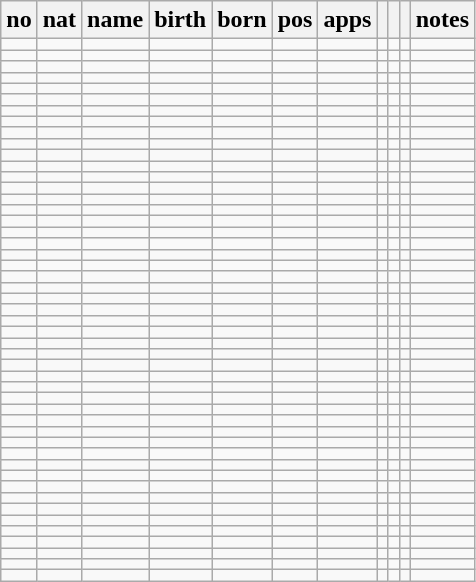<table class="wikitable sortable">
<tr>
<th>no</th>
<th>nat</th>
<th>name</th>
<th>birth</th>
<th>born</th>
<th>pos</th>
<th>apps</th>
<th></th>
<th></th>
<th></th>
<th>notes</th>
</tr>
<tr>
<td></td>
<td></td>
<td></td>
<td></td>
<td></td>
<td></td>
<td></td>
<td></td>
<td></td>
<td></td>
<td></td>
</tr>
<tr>
<td></td>
<td></td>
<td></td>
<td></td>
<td></td>
<td></td>
<td></td>
<td></td>
<td></td>
<td></td>
<td></td>
</tr>
<tr>
<td></td>
<td></td>
<td></td>
<td></td>
<td></td>
<td></td>
<td></td>
<td></td>
<td></td>
<td></td>
<td></td>
</tr>
<tr>
<td></td>
<td></td>
<td></td>
<td></td>
<td></td>
<td></td>
<td></td>
<td></td>
<td></td>
<td></td>
<td></td>
</tr>
<tr>
<td></td>
<td></td>
<td></td>
<td></td>
<td></td>
<td></td>
<td></td>
<td></td>
<td></td>
<td></td>
<td></td>
</tr>
<tr>
<td></td>
<td></td>
<td></td>
<td></td>
<td></td>
<td></td>
<td></td>
<td></td>
<td></td>
<td></td>
<td></td>
</tr>
<tr>
<td></td>
<td></td>
<td></td>
<td></td>
<td></td>
<td></td>
<td></td>
<td></td>
<td></td>
<td></td>
<td></td>
</tr>
<tr>
<td></td>
<td></td>
<td></td>
<td></td>
<td></td>
<td></td>
<td></td>
<td></td>
<td></td>
<td></td>
<td></td>
</tr>
<tr>
<td></td>
<td></td>
<td></td>
<td></td>
<td></td>
<td></td>
<td></td>
<td></td>
<td></td>
<td></td>
<td></td>
</tr>
<tr>
<td></td>
<td></td>
<td></td>
<td></td>
<td></td>
<td></td>
<td></td>
<td></td>
<td></td>
<td></td>
<td></td>
</tr>
<tr>
<td></td>
<td></td>
<td></td>
<td></td>
<td></td>
<td></td>
<td></td>
<td></td>
<td></td>
<td></td>
<td></td>
</tr>
<tr>
<td></td>
<td></td>
<td></td>
<td></td>
<td></td>
<td></td>
<td></td>
<td></td>
<td></td>
<td></td>
<td></td>
</tr>
<tr>
<td></td>
<td></td>
<td></td>
<td></td>
<td></td>
<td></td>
<td></td>
<td></td>
<td></td>
<td></td>
<td></td>
</tr>
<tr>
<td></td>
<td></td>
<td></td>
<td></td>
<td></td>
<td></td>
<td></td>
<td></td>
<td></td>
<td></td>
<td></td>
</tr>
<tr>
<td></td>
<td></td>
<td></td>
<td></td>
<td></td>
<td></td>
<td></td>
<td></td>
<td></td>
<td></td>
<td></td>
</tr>
<tr>
<td></td>
<td></td>
<td></td>
<td></td>
<td></td>
<td></td>
<td></td>
<td></td>
<td></td>
<td></td>
<td></td>
</tr>
<tr>
<td></td>
<td></td>
<td></td>
<td></td>
<td></td>
<td></td>
<td></td>
<td></td>
<td></td>
<td></td>
<td></td>
</tr>
<tr>
<td></td>
<td></td>
<td></td>
<td></td>
<td></td>
<td></td>
<td></td>
<td></td>
<td></td>
<td></td>
<td></td>
</tr>
<tr>
<td></td>
<td></td>
<td></td>
<td></td>
<td></td>
<td></td>
<td></td>
<td></td>
<td></td>
<td></td>
<td></td>
</tr>
<tr>
<td></td>
<td></td>
<td></td>
<td></td>
<td></td>
<td></td>
<td></td>
<td></td>
<td></td>
<td></td>
<td></td>
</tr>
<tr>
<td></td>
<td></td>
<td></td>
<td></td>
<td></td>
<td></td>
<td></td>
<td></td>
<td></td>
<td></td>
<td></td>
</tr>
<tr>
<td></td>
<td></td>
<td></td>
<td></td>
<td></td>
<td></td>
<td></td>
<td></td>
<td></td>
<td></td>
<td></td>
</tr>
<tr>
<td></td>
<td></td>
<td></td>
<td></td>
<td></td>
<td></td>
<td></td>
<td></td>
<td></td>
<td></td>
<td></td>
</tr>
<tr>
<td></td>
<td></td>
<td></td>
<td></td>
<td></td>
<td></td>
<td></td>
<td></td>
<td></td>
<td></td>
<td></td>
</tr>
<tr>
<td></td>
<td></td>
<td></td>
<td></td>
<td></td>
<td></td>
<td></td>
<td></td>
<td></td>
<td></td>
<td></td>
</tr>
<tr>
<td></td>
<td></td>
<td></td>
<td></td>
<td></td>
<td></td>
<td></td>
<td></td>
<td></td>
<td></td>
<td></td>
</tr>
<tr>
<td></td>
<td></td>
<td></td>
<td></td>
<td></td>
<td></td>
<td></td>
<td></td>
<td></td>
<td></td>
<td></td>
</tr>
<tr>
<td></td>
<td></td>
<td></td>
<td></td>
<td></td>
<td></td>
<td></td>
<td></td>
<td></td>
<td></td>
<td></td>
</tr>
<tr>
<td></td>
<td></td>
<td></td>
<td></td>
<td></td>
<td></td>
<td></td>
<td></td>
<td></td>
<td></td>
<td></td>
</tr>
<tr>
<td></td>
<td></td>
<td></td>
<td></td>
<td></td>
<td></td>
<td></td>
<td></td>
<td></td>
<td></td>
<td></td>
</tr>
<tr>
<td></td>
<td></td>
<td></td>
<td></td>
<td></td>
<td></td>
<td></td>
<td></td>
<td></td>
<td></td>
<td></td>
</tr>
<tr>
<td></td>
<td></td>
<td></td>
<td></td>
<td></td>
<td></td>
<td></td>
<td></td>
<td></td>
<td></td>
<td></td>
</tr>
<tr>
<td></td>
<td></td>
<td></td>
<td></td>
<td></td>
<td></td>
<td></td>
<td></td>
<td></td>
<td></td>
<td></td>
</tr>
<tr>
<td></td>
<td></td>
<td></td>
<td></td>
<td></td>
<td></td>
<td></td>
<td></td>
<td></td>
<td></td>
<td></td>
</tr>
<tr>
<td></td>
<td></td>
<td></td>
<td></td>
<td></td>
<td></td>
<td></td>
<td></td>
<td></td>
<td></td>
<td></td>
</tr>
<tr>
<td></td>
<td></td>
<td></td>
<td></td>
<td></td>
<td></td>
<td></td>
<td></td>
<td></td>
<td></td>
<td></td>
</tr>
<tr>
<td></td>
<td></td>
<td></td>
<td></td>
<td></td>
<td></td>
<td></td>
<td></td>
<td></td>
<td></td>
<td></td>
</tr>
<tr>
<td></td>
<td></td>
<td></td>
<td></td>
<td></td>
<td></td>
<td></td>
<td></td>
<td></td>
<td></td>
<td></td>
</tr>
<tr>
<td></td>
<td></td>
<td></td>
<td></td>
<td></td>
<td></td>
<td></td>
<td></td>
<td></td>
<td></td>
<td></td>
</tr>
<tr>
<td></td>
<td></td>
<td></td>
<td></td>
<td></td>
<td></td>
<td></td>
<td></td>
<td></td>
<td></td>
<td></td>
</tr>
<tr>
<td></td>
<td></td>
<td></td>
<td></td>
<td></td>
<td></td>
<td></td>
<td></td>
<td></td>
<td></td>
<td></td>
</tr>
<tr>
<td></td>
<td></td>
<td></td>
<td></td>
<td></td>
<td></td>
<td></td>
<td></td>
<td></td>
<td></td>
<td></td>
</tr>
<tr>
<td></td>
<td></td>
<td></td>
<td></td>
<td></td>
<td></td>
<td></td>
<td></td>
<td></td>
<td></td>
<td></td>
</tr>
<tr>
<td></td>
<td></td>
<td></td>
<td></td>
<td></td>
<td></td>
<td></td>
<td></td>
<td></td>
<td></td>
<td></td>
</tr>
<tr>
<td></td>
<td></td>
<td></td>
<td></td>
<td></td>
<td></td>
<td></td>
<td></td>
<td></td>
<td></td>
<td></td>
</tr>
<tr>
<td></td>
<td></td>
<td></td>
<td></td>
<td></td>
<td></td>
<td></td>
<td></td>
<td></td>
<td></td>
<td></td>
</tr>
<tr>
<td></td>
<td></td>
<td></td>
<td></td>
<td></td>
<td></td>
<td></td>
<td></td>
<td></td>
<td></td>
<td></td>
</tr>
<tr>
<td></td>
<td></td>
<td></td>
<td></td>
<td></td>
<td></td>
<td></td>
<td></td>
<td></td>
<td></td>
<td></td>
</tr>
<tr>
<td></td>
<td></td>
<td></td>
<td></td>
<td></td>
<td></td>
<td></td>
<td></td>
<td></td>
<td></td>
<td></td>
</tr>
</table>
